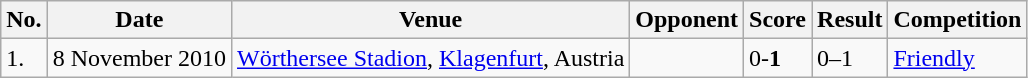<table class="wikitable">
<tr>
<th>No.</th>
<th>Date</th>
<th>Venue</th>
<th>Opponent</th>
<th>Score</th>
<th>Result</th>
<th>Competition</th>
</tr>
<tr>
<td>1.</td>
<td rowspan="2">8 November 2010</td>
<td rowspan="2"><a href='#'>Wörthersee Stadion</a>, <a href='#'>Klagenfurt</a>, Austria</td>
<td rowspan="2"></td>
<td>0-<strong>1</strong></td>
<td rowspan="2">0–1</td>
<td rowspan="2"><a href='#'>Friendly</a></td>
</tr>
</table>
